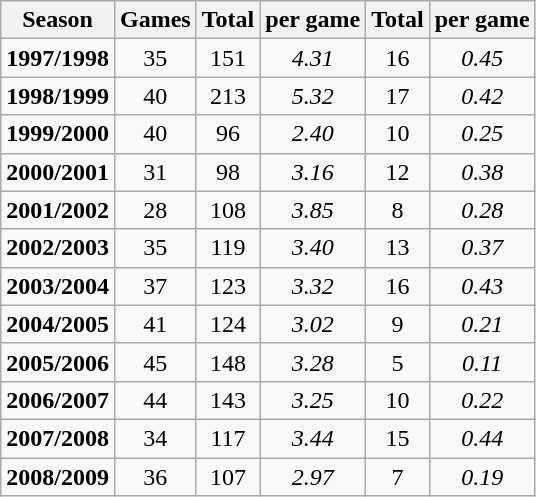<table class="wikitable" style="text-align:center">
<tr>
<th>Season</th>
<th>Games</th>
<th>Total </th>
<th> per game</th>
<th>Total </th>
<th> per game</th>
</tr>
<tr>
<td><strong>1997/1998</strong></td>
<td>35</td>
<td>151</td>
<td><em>4.31</em></td>
<td>16</td>
<td><em>0.45</em></td>
</tr>
<tr>
<td><strong>1998/1999</strong></td>
<td>40</td>
<td>213</td>
<td><em>5.32</em></td>
<td>17</td>
<td><em>0.42</em></td>
</tr>
<tr>
<td><strong>1999/2000</strong></td>
<td>40</td>
<td>96</td>
<td><em>2.40</em></td>
<td>10</td>
<td><em>0.25</em></td>
</tr>
<tr>
<td><strong>2000/2001</strong></td>
<td>31</td>
<td>98</td>
<td><em>3.16</em></td>
<td>12</td>
<td><em>0.38</em></td>
</tr>
<tr>
<td><strong>2001/2002</strong></td>
<td>28</td>
<td>108</td>
<td><em>3.85</em></td>
<td>8</td>
<td><em>0.28</em></td>
</tr>
<tr>
<td><strong>2002/2003</strong></td>
<td>35</td>
<td>119</td>
<td><em>3.40</em></td>
<td>13</td>
<td><em>0.37</em></td>
</tr>
<tr>
<td><strong>2003/2004</strong></td>
<td>37</td>
<td>123</td>
<td><em>3.32</em></td>
<td>16</td>
<td><em>0.43</em></td>
</tr>
<tr>
<td><strong>2004/2005</strong></td>
<td>41</td>
<td>124</td>
<td><em>3.02</em></td>
<td>9</td>
<td><em>0.21</em></td>
</tr>
<tr>
<td><strong>2005/2006</strong></td>
<td>45</td>
<td>148</td>
<td><em>3.28</em></td>
<td>5</td>
<td><em>0.11</em></td>
</tr>
<tr>
<td><strong>2006/2007</strong></td>
<td>44</td>
<td>143</td>
<td><em>3.25</em></td>
<td>10</td>
<td><em>0.22</em></td>
</tr>
<tr>
<td><strong>2007/2008</strong></td>
<td>34</td>
<td>117</td>
<td><em>3.44</em></td>
<td>15</td>
<td><em>0.44</em></td>
</tr>
<tr>
<td><strong>2008/2009</strong></td>
<td>36</td>
<td>107</td>
<td><em>2.97</em></td>
<td>7</td>
<td><em>0.19</em></td>
</tr>
</table>
